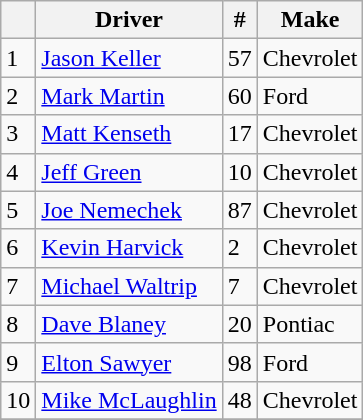<table class="wikitable sortable">
<tr>
<th></th>
<th>Driver</th>
<th>#</th>
<th>Make</th>
</tr>
<tr>
<td>1</td>
<td><a href='#'>Jason Keller</a></td>
<td>57</td>
<td>Chevrolet</td>
</tr>
<tr>
<td>2</td>
<td><a href='#'>Mark Martin</a></td>
<td>60</td>
<td>Ford</td>
</tr>
<tr>
<td>3</td>
<td><a href='#'>Matt Kenseth</a></td>
<td>17</td>
<td>Chevrolet</td>
</tr>
<tr>
<td>4</td>
<td><a href='#'>Jeff Green</a></td>
<td>10</td>
<td>Chevrolet</td>
</tr>
<tr>
<td>5</td>
<td><a href='#'>Joe Nemechek</a></td>
<td>87</td>
<td>Chevrolet</td>
</tr>
<tr>
<td>6</td>
<td><a href='#'>Kevin Harvick</a></td>
<td>2</td>
<td>Chevrolet</td>
</tr>
<tr>
<td>7</td>
<td><a href='#'>Michael Waltrip</a></td>
<td>7</td>
<td>Chevrolet</td>
</tr>
<tr>
<td>8</td>
<td><a href='#'>Dave Blaney</a></td>
<td>20</td>
<td>Pontiac</td>
</tr>
<tr>
<td>9</td>
<td><a href='#'>Elton Sawyer</a></td>
<td>98</td>
<td>Ford</td>
</tr>
<tr>
<td>10</td>
<td><a href='#'>Mike McLaughlin</a></td>
<td>48</td>
<td>Chevrolet</td>
</tr>
<tr>
</tr>
</table>
